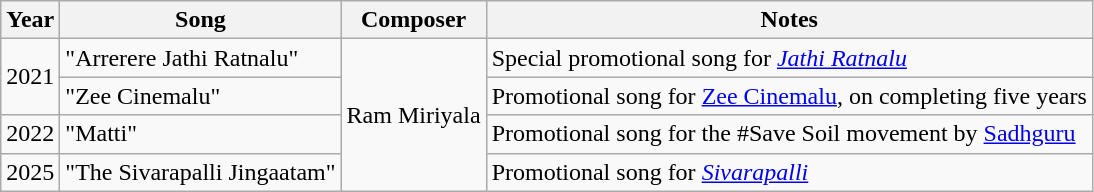<table class="wikitable">
<tr>
<th>Year</th>
<th>Song</th>
<th>Composer</th>
<th>Notes</th>
</tr>
<tr>
<td rowspan="2">2021</td>
<td>"Arrerere Jathi Ratnalu"</td>
<td rowspan="4">Ram Miriyala</td>
<td>Special promotional song for <em><a href='#'>Jathi Ratnalu</a></em></td>
</tr>
<tr>
<td>"Zee Cinemalu"</td>
<td>Promotional song for <a href='#'>Zee Cinemalu</a>, on completing five years</td>
</tr>
<tr>
<td>2022</td>
<td>"Matti"</td>
<td>Promotional song for the #Save Soil movement by <a href='#'>Sadhguru</a></td>
</tr>
<tr>
<td>2025</td>
<td>"The Sivarapalli Jingaatam"</td>
<td>Promotional song for <em><a href='#'>Sivarapalli</a></em></td>
</tr>
</table>
